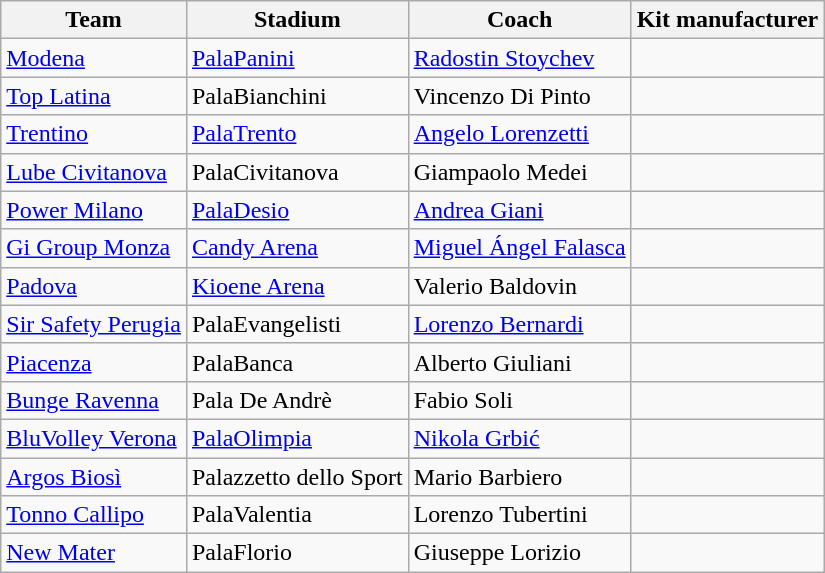<table class="wikitable">
<tr>
<th>Team</th>
<th>Stadium</th>
<th>Coach</th>
<th>Kit manufacturer</th>
</tr>
<tr>
<td><a href='#'>Modena</a></td>
<td><a href='#'>PalaPanini</a></td>
<td><a href='#'>Radostin Stoychev</a></td>
<td align=center></td>
</tr>
<tr>
<td><a href='#'>Top Latina</a></td>
<td>PalaBianchini</td>
<td>Vincenzo Di Pinto</td>
<td align=center></td>
</tr>
<tr>
<td><a href='#'>Trentino</a></td>
<td><a href='#'>PalaTrento</a></td>
<td><a href='#'>Angelo Lorenzetti</a></td>
<td align=center></td>
</tr>
<tr>
<td><a href='#'>Lube Civitanova</a></td>
<td>PalaCivitanova</td>
<td>Giampaolo Medei</td>
<td align=center></td>
</tr>
<tr>
<td><a href='#'>Power Milano</a></td>
<td><a href='#'>PalaDesio</a></td>
<td><a href='#'>Andrea Giani</a></td>
<td align=center></td>
</tr>
<tr>
<td><a href='#'>Gi Group Monza</a></td>
<td><a href='#'>Candy Arena</a></td>
<td><a href='#'>Miguel Ángel Falasca</a></td>
<td align=center></td>
</tr>
<tr>
<td><a href='#'>Padova</a></td>
<td><a href='#'>Kioene Arena</a></td>
<td>Valerio Baldovin</td>
<td align=center></td>
</tr>
<tr>
<td><a href='#'>Sir Safety Perugia</a></td>
<td>PalaEvangelisti</td>
<td><a href='#'>Lorenzo Bernardi</a></td>
<td align=center></td>
</tr>
<tr>
<td><a href='#'>Piacenza</a></td>
<td>PalaBanca</td>
<td>Alberto Giuliani</td>
<td align=center></td>
</tr>
<tr>
<td><a href='#'>Bunge Ravenna</a></td>
<td>Pala De Andrè</td>
<td>Fabio Soli</td>
<td align=center></td>
</tr>
<tr>
<td><a href='#'>BluVolley Verona</a></td>
<td><a href='#'>PalaOlimpia</a></td>
<td><a href='#'>Nikola Grbić</a></td>
<td align=center></td>
</tr>
<tr>
<td><a href='#'>Argos Biosì</a></td>
<td>Palazzetto dello Sport</td>
<td>Mario Barbiero</td>
<td align=center></td>
</tr>
<tr>
<td><a href='#'>Tonno Callipo</a></td>
<td>PalaValentia</td>
<td>Lorenzo Tubertini</td>
<td align=center></td>
</tr>
<tr>
<td><a href='#'>New Mater</a></td>
<td>PalaFlorio</td>
<td>Giuseppe Lorizio</td>
<td align=center></td>
</tr>
</table>
